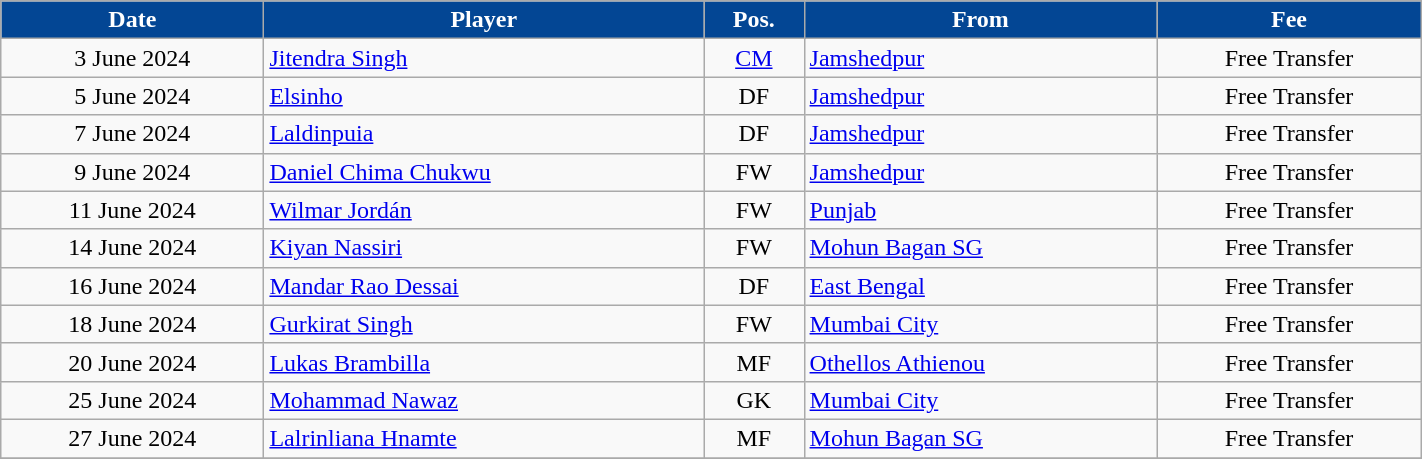<table class="wikitable plainrowheaders sortable" style="text-align:center;width:75%;">
<tr>
<th scope="col" style="background-color:#034694;color:#FFFFFF">Date</th>
<th scope="col" style="background-color:#034694;color:#FFFFFF">Player</th>
<th scope="col" style="background-color:#034694;color:#FFFFFF">Pos.</th>
<th scope="col" style="background-color:#034694;color:#FFFFFF">From</th>
<th scope="col" style="background-color:#034694;color:#FFFFFF" data-sort-type="currency">Fee</th>
</tr>
<tr>
<td>3 June 2024</td>
<td align=left> <a href='#'>Jitendra Singh</a></td>
<td><a href='#'>CM</a></td>
<td align=left> <a href='#'>Jamshedpur</a></td>
<td>Free Transfer</td>
</tr>
<tr>
<td>5 June 2024</td>
<td align=left> <a href='#'>Elsinho</a></td>
<td>DF</td>
<td align=left> <a href='#'>Jamshedpur</a></td>
<td>Free Transfer</td>
</tr>
<tr>
<td>7 June 2024</td>
<td align=left> <a href='#'>Laldinpuia</a></td>
<td>DF</td>
<td align=left> <a href='#'>Jamshedpur</a></td>
<td>Free Transfer</td>
</tr>
<tr>
<td>9 June 2024</td>
<td align=left> <a href='#'>Daniel Chima Chukwu</a></td>
<td>FW</td>
<td align=left> <a href='#'>Jamshedpur</a></td>
<td>Free Transfer</td>
</tr>
<tr>
<td>11 June 2024</td>
<td align=left> <a href='#'>Wilmar Jordán</a></td>
<td>FW</td>
<td align=left> <a href='#'>Punjab</a></td>
<td>Free Transfer</td>
</tr>
<tr>
<td>14 June 2024</td>
<td align=left> <a href='#'>Kiyan Nassiri</a></td>
<td>FW</td>
<td align=left> <a href='#'>Mohun Bagan SG</a></td>
<td>Free Transfer</td>
</tr>
<tr>
<td>16 June 2024</td>
<td align=left> <a href='#'>Mandar Rao Dessai</a></td>
<td>DF</td>
<td align=left> <a href='#'>East Bengal</a></td>
<td>Free Transfer</td>
</tr>
<tr>
<td>18 June 2024</td>
<td align=left> <a href='#'>Gurkirat Singh</a></td>
<td>FW</td>
<td align=left> <a href='#'>Mumbai City</a></td>
<td>Free Transfer</td>
</tr>
<tr>
<td>20 June 2024</td>
<td align=left> <a href='#'>Lukas Brambilla</a></td>
<td>MF</td>
<td align=left> <a href='#'>Othellos Athienou</a></td>
<td>Free Transfer</td>
</tr>
<tr>
<td>25 June 2024</td>
<td align=left> <a href='#'>Mohammad Nawaz</a></td>
<td>GK</td>
<td align=left> <a href='#'>Mumbai City</a></td>
<td>Free Transfer</td>
</tr>
<tr>
<td>27 June 2024</td>
<td align=left> <a href='#'>Lalrinliana Hnamte</a></td>
<td>MF</td>
<td align=left> <a href='#'>Mohun Bagan SG</a></td>
<td>Free Transfer</td>
</tr>
<tr>
</tr>
</table>
